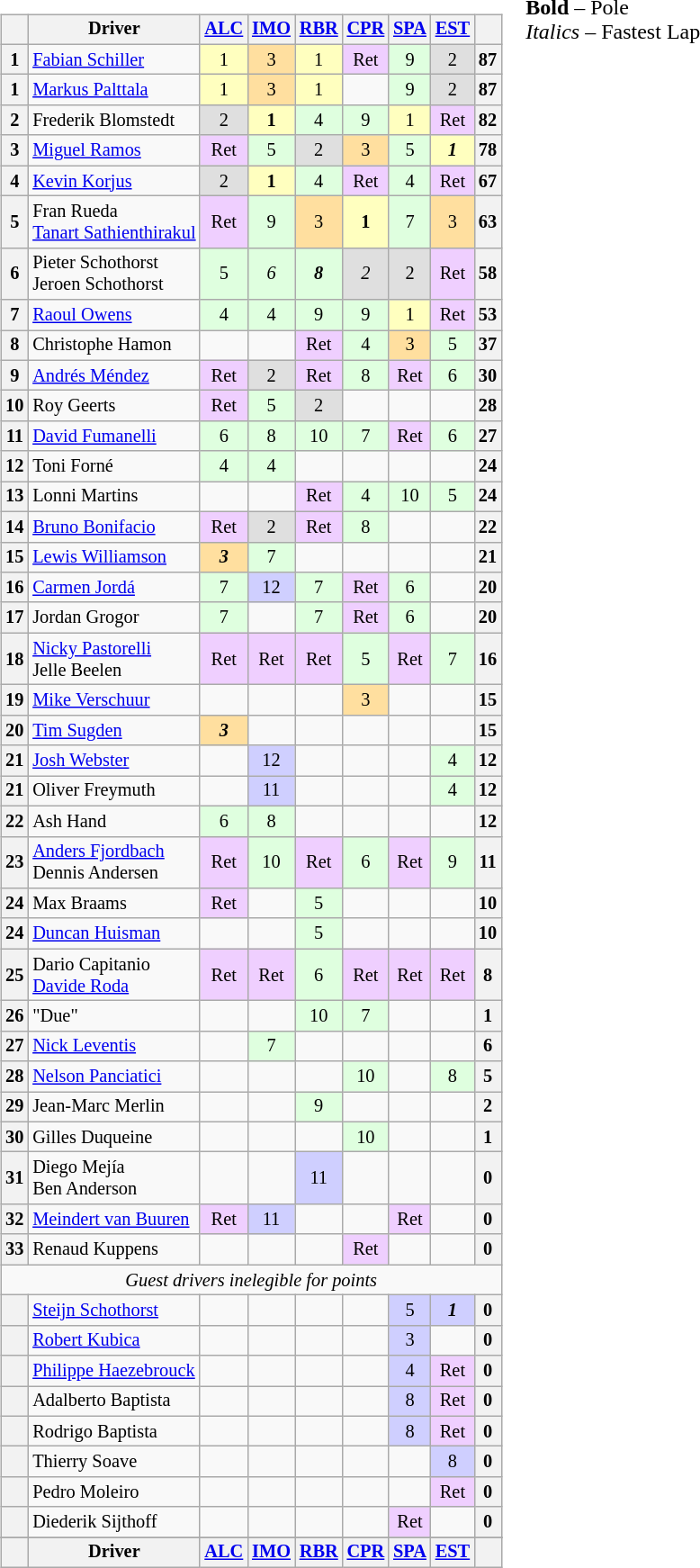<table>
<tr>
<td valign="top"><br><table align=left| class="wikitable" style="font-size: 85%; text-align: center">
<tr valign="top">
<th valign=middle></th>
<th valign=middle>Driver</th>
<th><a href='#'>ALC</a><br></th>
<th><a href='#'>IMO</a><br></th>
<th><a href='#'>RBR</a><br></th>
<th><a href='#'>CPR</a><br></th>
<th><a href='#'>SPA</a><br></th>
<th><a href='#'>EST</a><br></th>
<th valign=middle>  </th>
</tr>
<tr>
<th>1</th>
<td align=left> <a href='#'>Fabian Schiller</a></td>
<td style="background:#ffffbf;">1</td>
<td style="background:#ffdf9f;">3</td>
<td style="background:#ffffbf;">1</td>
<td style="background:#efcfff;">Ret</td>
<td style="background:#dfffdf;">9</td>
<td style="background:#dfdfdf;">2</td>
<th>87</th>
</tr>
<tr>
<th>1</th>
<td align=left> <a href='#'>Markus Palttala</a></td>
<td style="background:#ffffbf;">1</td>
<td style="background:#ffdf9f;">3</td>
<td style="background:#ffffbf;">1</td>
<td></td>
<td style="background:#dfffdf;">9</td>
<td style="background:#dfdfdf;">2</td>
<th>87</th>
</tr>
<tr>
<th>2</th>
<td align=left> Frederik Blomstedt</td>
<td style="background:#dfdfdf;">2</td>
<td style="background:#ffffbf;"><strong>1</strong></td>
<td style="background:#dfffdf;">4</td>
<td style="background:#dfffdf;">9</td>
<td style="background:#ffffbf;">1</td>
<td style="background:#efcfff;">Ret</td>
<th>82</th>
</tr>
<tr>
<th>3</th>
<td align=left> <a href='#'>Miguel Ramos</a></td>
<td style="background:#efcfff;">Ret</td>
<td style="background:#dfffdf;">5</td>
<td style="background:#dfdfdf;">2</td>
<td style="background:#ffdf9f;">3</td>
<td style="background:#dfffdf;">5</td>
<td style="background:#ffffbf;"><strong><em>1</em></strong></td>
<th>78</th>
</tr>
<tr>
<th>4</th>
<td align=left> <a href='#'>Kevin Korjus</a></td>
<td style="background:#dfdfdf;">2</td>
<td style="background:#ffffbf;"><strong>1</strong></td>
<td style="background:#dfffdf;">4</td>
<td style="background:#efcfff;">Ret</td>
<td style="background:#dfffdf;">4</td>
<td style="background:#efcfff;">Ret</td>
<th>67</th>
</tr>
<tr>
<th>5</th>
<td align=left> Fran Rueda<br> <a href='#'>Tanart Sathienthirakul</a></td>
<td style="background:#efcfff;">Ret</td>
<td style="background:#dfffdf;">9</td>
<td style="background:#ffdf9f;">3</td>
<td style="background:#ffffbf;"><strong>1</strong></td>
<td style="background:#dfffdf;">7</td>
<td style="background:#ffdf9f;">3</td>
<th>63</th>
</tr>
<tr>
<th>6</th>
<td align=left> Pieter Schothorst<br> Jeroen Schothorst</td>
<td style="background:#dfffdf;">5</td>
<td style="background:#dfffdf;"><em>6</em></td>
<td style="background:#dfffdf;"><strong><em>8</em></strong></td>
<td style="background:#dfdfdf;"><em>2</em></td>
<td style="background:#dfdfdf;">2</td>
<td style="background:#efcfff;">Ret</td>
<th>58</th>
</tr>
<tr>
<th>7</th>
<td align=left> <a href='#'>Raoul Owens</a></td>
<td style="background:#dfffdf;">4</td>
<td style="background:#dfffdf;">4</td>
<td style="background:#dfffdf;">9</td>
<td style="background:#dfffdf;">9</td>
<td style="background:#ffffbf;">1</td>
<td style="background:#efcfff;">Ret</td>
<th>53</th>
</tr>
<tr>
<th>8</th>
<td align=left> Christophe Hamon</td>
<td></td>
<td></td>
<td style="background:#efcfff;">Ret</td>
<td style="background:#dfffdf;">4</td>
<td style="background:#ffdf9f;">3</td>
<td style="background:#dfffdf;">5</td>
<th>37</th>
</tr>
<tr>
<th>9</th>
<td align=left> <a href='#'>Andrés Méndez</a></td>
<td style="background:#efcfff;">Ret</td>
<td style="background:#dfdfdf;">2</td>
<td style="background:#efcfff;">Ret</td>
<td style="background:#dfffdf;">8</td>
<td style="background:#efcfff;">Ret</td>
<td style="background:#dfffdf;">6</td>
<th>30</th>
</tr>
<tr>
<th>10</th>
<td align=left> Roy Geerts</td>
<td style="background:#efcfff;">Ret</td>
<td style="background:#dfffdf;">5</td>
<td style="background:#dfdfdf;">2</td>
<td></td>
<td></td>
<td></td>
<th>28</th>
</tr>
<tr>
<th>11</th>
<td align=left> <a href='#'>David Fumanelli</a></td>
<td style="background:#dfffdf;">6</td>
<td style="background:#dfffdf;">8</td>
<td style="background:#dfffdf;">10</td>
<td style="background:#dfffdf;">7</td>
<td style="background:#efcfff;">Ret</td>
<td style="background:#dfffdf;">6</td>
<th>27</th>
</tr>
<tr>
<th>12</th>
<td align=left> Toni Forné</td>
<td style="background:#dfffdf;">4</td>
<td style="background:#dfffdf;">4</td>
<td></td>
<td></td>
<td></td>
<td></td>
<th>24</th>
</tr>
<tr>
<th>13</th>
<td align=left> Lonni Martins</td>
<td></td>
<td></td>
<td style="background:#efcfff;">Ret</td>
<td style="background:#dfffdf;">4</td>
<td style="background:#dfffdf;">10</td>
<td style="background:#dfffdf;">5</td>
<th>24</th>
</tr>
<tr>
<th>14</th>
<td align=left> <a href='#'>Bruno Bonifacio</a></td>
<td style="background:#efcfff;">Ret</td>
<td style="background:#dfdfdf;">2</td>
<td style="background:#efcfff;">Ret</td>
<td style="background:#dfffdf;">8</td>
<td></td>
<td></td>
<th>22</th>
</tr>
<tr>
<th>15</th>
<td align=left> <a href='#'>Lewis Williamson</a></td>
<td style="background:#ffdf9f;"><strong><em>3</em></strong></td>
<td style="background:#dfffdf;">7</td>
<td></td>
<td></td>
<td></td>
<td></td>
<th>21</th>
</tr>
<tr>
<th>16</th>
<td align=left> <a href='#'>Carmen Jordá</a></td>
<td style="background:#dfffdf;">7</td>
<td style="background:#cfcfff;">12</td>
<td style="background:#dfffdf;">7</td>
<td style="background:#efcfff;">Ret</td>
<td style="background:#dfffdf;">6</td>
<td></td>
<th>20</th>
</tr>
<tr>
<th>17</th>
<td align=left> Jordan Grogor</td>
<td style="background:#dfffdf;">7</td>
<td></td>
<td style="background:#dfffdf;">7</td>
<td style="background:#efcfff;">Ret</td>
<td style="background:#dfffdf;">6</td>
<td></td>
<th>20</th>
</tr>
<tr>
<th>18</th>
<td align=left> <a href='#'>Nicky Pastorelli</a><br> Jelle Beelen</td>
<td style="background:#efcfff;">Ret</td>
<td style="background:#efcfff;">Ret</td>
<td style="background:#efcfff;">Ret</td>
<td style="background:#dfffdf;">5</td>
<td style="background:#efcfff;">Ret</td>
<td style="background:#dfffdf;">7</td>
<th>16</th>
</tr>
<tr>
<th>19</th>
<td align=left> <a href='#'>Mike Verschuur</a></td>
<td></td>
<td></td>
<td></td>
<td style="background:#ffdf9f;">3</td>
<td></td>
<td></td>
<th>15</th>
</tr>
<tr>
<th>20</th>
<td align=left> <a href='#'>Tim Sugden</a></td>
<td style="background:#ffdf9f;"><strong><em>3</em></strong></td>
<td></td>
<td></td>
<td></td>
<td></td>
<td></td>
<th>15</th>
</tr>
<tr>
<th>21</th>
<td align=left> <a href='#'>Josh Webster</a></td>
<td></td>
<td style="background:#cfcfff;">12</td>
<td></td>
<td></td>
<td></td>
<td style="background:#dfffdf;">4</td>
<th>12</th>
</tr>
<tr>
<th>21</th>
<td align=left> Oliver Freymuth</td>
<td></td>
<td style="background:#cfcfff;">11</td>
<td></td>
<td></td>
<td></td>
<td style="background:#dfffdf;">4</td>
<th>12</th>
</tr>
<tr>
<th>22</th>
<td align=left> Ash Hand</td>
<td style="background:#dfffdf;">6</td>
<td style="background:#dfffdf;">8</td>
<td></td>
<td></td>
<td></td>
<td></td>
<th>12</th>
</tr>
<tr>
<th>23</th>
<td align=left> <a href='#'>Anders Fjordbach</a><br> Dennis Andersen</td>
<td style="background:#efcfff;">Ret</td>
<td style="background:#dfffdf;">10</td>
<td style="background:#efcfff;">Ret</td>
<td style="background:#dfffdf;">6</td>
<td style="background:#efcfff;">Ret</td>
<td style="background:#dfffdf;">9</td>
<th>11</th>
</tr>
<tr>
<th>24</th>
<td align=left> Max Braams</td>
<td style="background:#efcfff;">Ret</td>
<td></td>
<td style="background:#dfffdf;">5</td>
<td></td>
<td></td>
<td></td>
<th>10</th>
</tr>
<tr>
<th>24</th>
<td align=left> <a href='#'>Duncan Huisman</a></td>
<td></td>
<td></td>
<td style="background:#dfffdf;">5</td>
<td></td>
<td></td>
<td></td>
<th>10</th>
</tr>
<tr>
<th>25</th>
<td align=left> Dario Capitanio<br> <a href='#'>Davide Roda</a></td>
<td style="background:#efcfff;">Ret</td>
<td style="background:#efcfff;">Ret</td>
<td style="background:#dfffdf;">6</td>
<td style="background:#efcfff;">Ret</td>
<td style="background:#efcfff;">Ret</td>
<td style="background:#efcfff;">Ret</td>
<th>8</th>
</tr>
<tr>
<th>26</th>
<td align=left> "Due"</td>
<td></td>
<td></td>
<td style="background:#dfffdf;">10</td>
<td style="background:#dfffdf;">7</td>
<td></td>
<td></td>
<th>1</th>
</tr>
<tr>
<th>27</th>
<td align=left> <a href='#'>Nick Leventis</a></td>
<td></td>
<td style="background:#dfffdf;">7</td>
<td></td>
<td></td>
<td></td>
<td></td>
<th>6</th>
</tr>
<tr>
<th>28</th>
<td align=left> <a href='#'>Nelson Panciatici</a></td>
<td></td>
<td></td>
<td></td>
<td style="background:#dfffdf;">10</td>
<td></td>
<td style="background:#dfffdf;">8</td>
<th>5</th>
</tr>
<tr>
<th>29</th>
<td align=left> Jean-Marc Merlin</td>
<td></td>
<td></td>
<td style="background:#dfffdf;">9</td>
<td></td>
<td></td>
<td></td>
<th>2</th>
</tr>
<tr>
<th>30</th>
<td align=left> Gilles Duqueine</td>
<td></td>
<td></td>
<td></td>
<td style="background:#dfffdf;">10</td>
<td></td>
<td></td>
<th>1</th>
</tr>
<tr>
<th>31</th>
<td align=left> Diego Mejía<br> Ben Anderson</td>
<td></td>
<td></td>
<td style="background:#cfcfff;">11</td>
<td></td>
<td></td>
<td></td>
<th>0</th>
</tr>
<tr>
<th>32</th>
<td align=left> <a href='#'>Meindert van Buuren</a></td>
<td style="background:#efcfff;">Ret</td>
<td style="background:#cfcfff;">11</td>
<td></td>
<td></td>
<td style="background:#efcfff;">Ret</td>
<td></td>
<th>0</th>
</tr>
<tr>
<th>33</th>
<td align=left> Renaud Kuppens</td>
<td></td>
<td></td>
<td></td>
<td style="background:#efcfff;">Ret</td>
<td></td>
<td></td>
<th>0</th>
</tr>
<tr>
<td colspan=9 align=center><em>Guest drivers inelegible for points</em></td>
</tr>
<tr>
<th></th>
<td align=left> <a href='#'>Steijn Schothorst</a></td>
<td></td>
<td></td>
<td></td>
<td></td>
<td style="background:#cfcfff;">5</td>
<td style="background:#cfcfff;"><strong><em>1</em></strong></td>
<th>0</th>
</tr>
<tr>
<th></th>
<td align=left> <a href='#'>Robert Kubica</a></td>
<td></td>
<td></td>
<td></td>
<td></td>
<td style="background:#cfcfff;">3</td>
<td></td>
<th>0</th>
</tr>
<tr>
<th></th>
<td align=left> <a href='#'>Philippe Haezebrouck</a></td>
<td></td>
<td></td>
<td></td>
<td></td>
<td style="background:#cfcfff;">4</td>
<td style="background:#efcfff;">Ret</td>
<th>0</th>
</tr>
<tr>
<th></th>
<td align=left> Adalberto Baptista</td>
<td></td>
<td></td>
<td></td>
<td></td>
<td style="background:#cfcfff;">8</td>
<td style="background:#efcfff;">Ret</td>
<th>0</th>
</tr>
<tr>
<th></th>
<td align=left> Rodrigo Baptista</td>
<td></td>
<td></td>
<td></td>
<td></td>
<td style="background:#cfcfff;">8</td>
<td style="background:#efcfff;">Ret</td>
<th>0</th>
</tr>
<tr>
<th></th>
<td align=left> Thierry Soave</td>
<td></td>
<td></td>
<td></td>
<td></td>
<td></td>
<td style="background:#cfcfff;">8</td>
<th>0</th>
</tr>
<tr>
<th></th>
<td align=left> Pedro Moleiro</td>
<td></td>
<td></td>
<td></td>
<td></td>
<td></td>
<td style="background:#efcfff;">Ret</td>
<th>0</th>
</tr>
<tr>
<th></th>
<td align=left> Diederik Sijthoff</td>
<td></td>
<td></td>
<td></td>
<td></td>
<td style="background:#efcfff;">Ret</td>
<td></td>
<th>0</th>
</tr>
<tr>
</tr>
<tr valign="top">
<th valign=middle></th>
<th valign=middle>Driver</th>
<th><a href='#'>ALC</a><br></th>
<th><a href='#'>IMO</a><br></th>
<th><a href='#'>RBR</a><br></th>
<th><a href='#'>CPR</a><br></th>
<th><a href='#'>SPA</a><br></th>
<th><a href='#'>EST</a><br></th>
<th valign=middle>  </th>
</tr>
</table>
</td>
<td valign="top"><br>
<span><strong>Bold</strong> – Pole<br>
<em>Italics</em> – Fastest Lap</span></td>
</tr>
</table>
